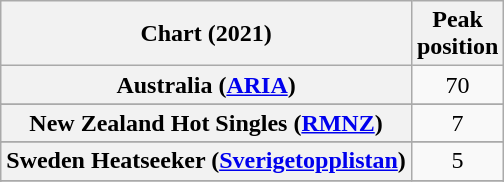<table class="wikitable sortable plainrowheaders" style="text-align:center">
<tr>
<th scope="col">Chart (2021)</th>
<th scope="col">Peak<br>position</th>
</tr>
<tr>
<th scope="row">Australia (<a href='#'>ARIA</a>)</th>
<td>70</td>
</tr>
<tr>
</tr>
<tr>
</tr>
<tr>
</tr>
<tr>
<th scope="row">New Zealand Hot Singles (<a href='#'>RMNZ</a>)</th>
<td>7</td>
</tr>
<tr>
</tr>
<tr>
<th scope="row">Sweden Heatseeker (<a href='#'>Sverigetopplistan</a>)</th>
<td>5</td>
</tr>
<tr>
</tr>
<tr>
</tr>
<tr>
</tr>
<tr>
</tr>
</table>
